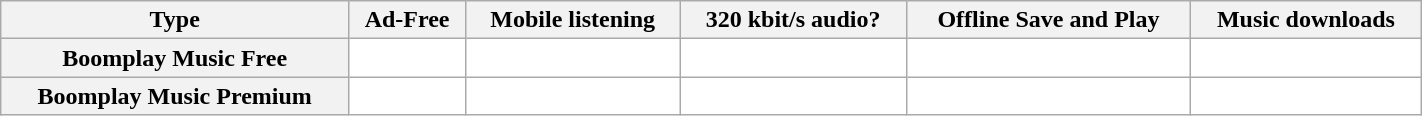<table class="wikitable plainrowheaders" text-align: centre; width="75%" style="background-color: #FFFFFF">
<tr>
<th rowspan="1">Type</th>
<th rowspan="1">Ad-Free</th>
<th rowspan="1">Mobile listening</th>
<th rowspan="1">320 kbit/s audio?</th>
<th rowspan="1">Offline Save and Play</th>
<th rowspan="1">Music downloads</th>
</tr>
<tr>
<th scope="row">Boomplay Music Free</th>
<td></td>
<td></td>
<td></td>
<td></td>
<td></td>
</tr>
<tr>
<th scope="row">Boomplay Music Premium</th>
<td></td>
<td></td>
<td></td>
<td></td>
<td></td>
</tr>
</table>
